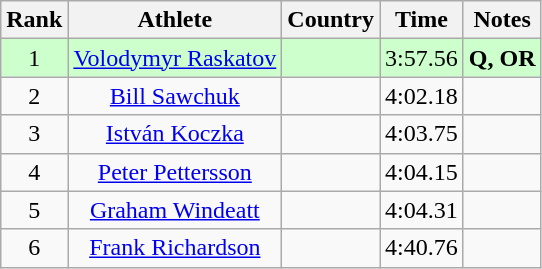<table class="wikitable sortable" style="text-align:center">
<tr>
<th>Rank</th>
<th>Athlete</th>
<th>Country</th>
<th>Time</th>
<th>Notes</th>
</tr>
<tr bgcolor=ccffcc>
<td>1</td>
<td><a href='#'>Volodymyr Raskatov</a></td>
<td align=left></td>
<td>3:57.56</td>
<td><strong>Q, OR </strong></td>
</tr>
<tr>
<td>2</td>
<td><a href='#'>Bill Sawchuk</a></td>
<td align=left></td>
<td>4:02.18</td>
<td><strong> </strong></td>
</tr>
<tr>
<td>3</td>
<td><a href='#'>István Koczka</a></td>
<td align=left></td>
<td>4:03.75</td>
<td><strong> </strong></td>
</tr>
<tr>
<td>4</td>
<td><a href='#'>Peter Pettersson</a></td>
<td align=left></td>
<td>4:04.15</td>
<td><strong> </strong></td>
</tr>
<tr>
<td>5</td>
<td><a href='#'>Graham Windeatt</a></td>
<td align=left></td>
<td>4:04.31</td>
<td><strong> </strong></td>
</tr>
<tr>
<td>6</td>
<td><a href='#'>Frank Richardson</a></td>
<td align=left></td>
<td>4:40.76</td>
<td><strong> </strong></td>
</tr>
</table>
